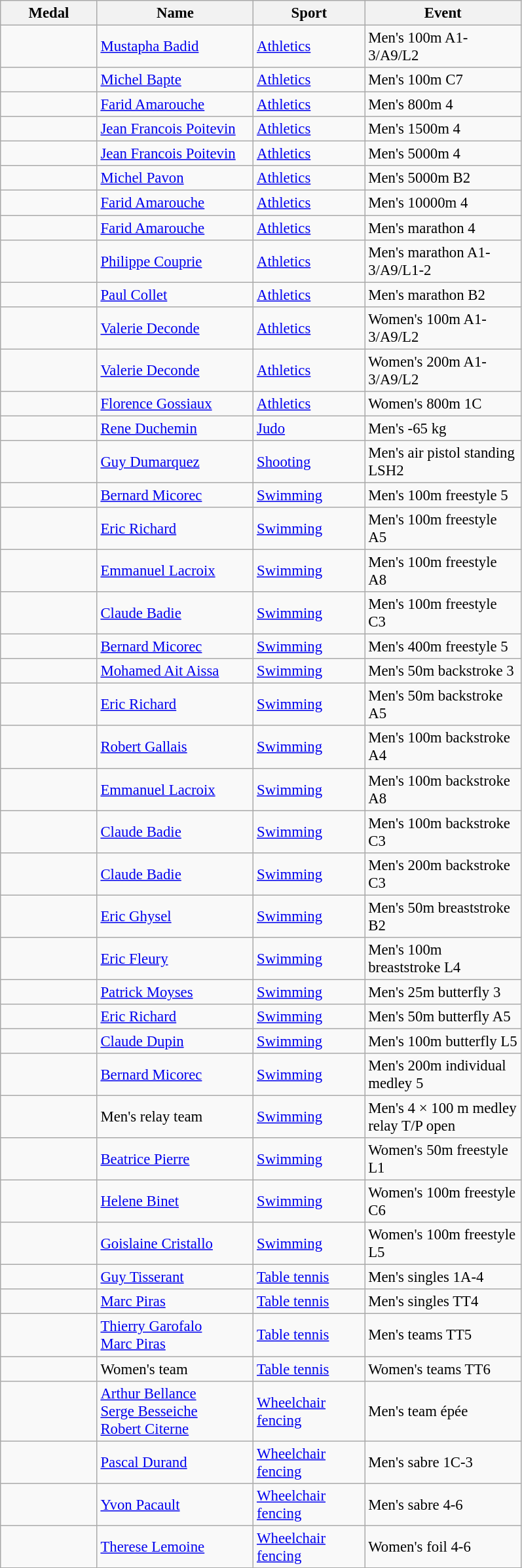<table class=wikitable style="font-size:95%">
<tr>
<th style="width:6em">Medal</th>
<th style="width:10em">Name</th>
<th style="width:7em">Sport</th>
<th style="width:10em">Event</th>
</tr>
<tr>
<td></td>
<td><a href='#'>Mustapha Badid</a></td>
<td><a href='#'>Athletics</a></td>
<td>Men's 100m A1-3/A9/L2</td>
</tr>
<tr>
<td></td>
<td><a href='#'>Michel Bapte</a></td>
<td><a href='#'>Athletics</a></td>
<td>Men's 100m C7</td>
</tr>
<tr>
<td></td>
<td><a href='#'>Farid Amarouche</a></td>
<td><a href='#'>Athletics</a></td>
<td>Men's 800m 4</td>
</tr>
<tr>
<td></td>
<td><a href='#'>Jean Francois Poitevin</a></td>
<td><a href='#'>Athletics</a></td>
<td>Men's 1500m 4</td>
</tr>
<tr>
<td></td>
<td><a href='#'>Jean Francois Poitevin</a></td>
<td><a href='#'>Athletics</a></td>
<td>Men's 5000m 4</td>
</tr>
<tr>
<td></td>
<td><a href='#'>Michel Pavon</a></td>
<td><a href='#'>Athletics</a></td>
<td>Men's 5000m B2</td>
</tr>
<tr>
<td></td>
<td><a href='#'>Farid Amarouche</a></td>
<td><a href='#'>Athletics</a></td>
<td>Men's 10000m 4</td>
</tr>
<tr>
<td></td>
<td><a href='#'>Farid Amarouche</a></td>
<td><a href='#'>Athletics</a></td>
<td>Men's marathon 4</td>
</tr>
<tr>
<td></td>
<td><a href='#'>Philippe Couprie</a></td>
<td><a href='#'>Athletics</a></td>
<td>Men's marathon A1-3/A9/L1-2</td>
</tr>
<tr>
<td></td>
<td><a href='#'>Paul Collet</a></td>
<td><a href='#'>Athletics</a></td>
<td>Men's marathon B2</td>
</tr>
<tr>
<td></td>
<td><a href='#'>Valerie Deconde</a></td>
<td><a href='#'>Athletics</a></td>
<td>Women's 100m A1-3/A9/L2</td>
</tr>
<tr>
<td></td>
<td><a href='#'>Valerie Deconde</a></td>
<td><a href='#'>Athletics</a></td>
<td>Women's 200m A1-3/A9/L2</td>
</tr>
<tr>
<td></td>
<td><a href='#'>Florence Gossiaux</a></td>
<td><a href='#'>Athletics</a></td>
<td>Women's 800m 1C</td>
</tr>
<tr>
<td></td>
<td><a href='#'>Rene Duchemin</a></td>
<td><a href='#'>Judo</a></td>
<td>Men's -65 kg</td>
</tr>
<tr>
<td></td>
<td><a href='#'>Guy Dumarquez</a></td>
<td><a href='#'>Shooting</a></td>
<td>Men's air pistol standing LSH2</td>
</tr>
<tr>
<td></td>
<td><a href='#'>Bernard Micorec</a></td>
<td><a href='#'>Swimming</a></td>
<td>Men's 100m freestyle 5</td>
</tr>
<tr>
<td></td>
<td><a href='#'>Eric Richard</a></td>
<td><a href='#'>Swimming</a></td>
<td>Men's 100m freestyle A5</td>
</tr>
<tr>
<td></td>
<td><a href='#'>Emmanuel Lacroix</a></td>
<td><a href='#'>Swimming</a></td>
<td>Men's 100m freestyle A8</td>
</tr>
<tr>
<td></td>
<td><a href='#'>Claude Badie</a></td>
<td><a href='#'>Swimming</a></td>
<td>Men's 100m freestyle C3</td>
</tr>
<tr>
<td></td>
<td><a href='#'>Bernard Micorec</a></td>
<td><a href='#'>Swimming</a></td>
<td>Men's 400m freestyle 5</td>
</tr>
<tr>
<td></td>
<td><a href='#'>Mohamed Ait Aissa</a></td>
<td><a href='#'>Swimming</a></td>
<td>Men's 50m backstroke 3</td>
</tr>
<tr>
<td></td>
<td><a href='#'>Eric Richard</a></td>
<td><a href='#'>Swimming</a></td>
<td>Men's 50m backstroke A5</td>
</tr>
<tr>
<td></td>
<td><a href='#'>Robert Gallais</a></td>
<td><a href='#'>Swimming</a></td>
<td>Men's 100m backstroke A4</td>
</tr>
<tr>
<td></td>
<td><a href='#'>Emmanuel Lacroix</a></td>
<td><a href='#'>Swimming</a></td>
<td>Men's 100m backstroke A8</td>
</tr>
<tr>
<td></td>
<td><a href='#'>Claude Badie</a></td>
<td><a href='#'>Swimming</a></td>
<td>Men's 100m backstroke C3</td>
</tr>
<tr>
<td></td>
<td><a href='#'>Claude Badie</a></td>
<td><a href='#'>Swimming</a></td>
<td>Men's 200m backstroke C3</td>
</tr>
<tr>
<td></td>
<td><a href='#'>Eric Ghysel</a></td>
<td><a href='#'>Swimming</a></td>
<td>Men's 50m breaststroke B2</td>
</tr>
<tr>
<td></td>
<td><a href='#'>Eric Fleury</a></td>
<td><a href='#'>Swimming</a></td>
<td>Men's 100m breaststroke L4</td>
</tr>
<tr>
<td></td>
<td><a href='#'>Patrick Moyses</a></td>
<td><a href='#'>Swimming</a></td>
<td>Men's 25m butterfly 3</td>
</tr>
<tr>
<td></td>
<td><a href='#'>Eric Richard</a></td>
<td><a href='#'>Swimming</a></td>
<td>Men's 50m butterfly A5</td>
</tr>
<tr>
<td></td>
<td><a href='#'>Claude Dupin</a></td>
<td><a href='#'>Swimming</a></td>
<td>Men's 100m butterfly L5</td>
</tr>
<tr>
<td></td>
<td><a href='#'>Bernard Micorec</a></td>
<td><a href='#'>Swimming</a></td>
<td>Men's 200m individual medley 5</td>
</tr>
<tr>
<td></td>
<td>Men's relay team</td>
<td><a href='#'>Swimming</a></td>
<td>Men's 4 × 100 m medley relay T/P open</td>
</tr>
<tr>
<td></td>
<td><a href='#'>Beatrice Pierre</a></td>
<td><a href='#'>Swimming</a></td>
<td>Women's 50m freestyle L1</td>
</tr>
<tr>
<td></td>
<td><a href='#'>Helene Binet</a></td>
<td><a href='#'>Swimming</a></td>
<td>Women's 100m freestyle C6</td>
</tr>
<tr>
<td></td>
<td><a href='#'>Goislaine Cristallo</a></td>
<td><a href='#'>Swimming</a></td>
<td>Women's 100m freestyle L5</td>
</tr>
<tr>
<td></td>
<td><a href='#'>Guy Tisserant</a></td>
<td><a href='#'>Table tennis</a></td>
<td>Men's singles 1A-4</td>
</tr>
<tr>
<td></td>
<td><a href='#'>Marc Piras</a></td>
<td><a href='#'>Table tennis</a></td>
<td>Men's singles TT4</td>
</tr>
<tr>
<td></td>
<td><a href='#'>Thierry Garofalo</a><br> <a href='#'>Marc Piras</a></td>
<td><a href='#'>Table tennis</a></td>
<td>Men's teams TT5</td>
</tr>
<tr>
<td></td>
<td>Women's team</td>
<td><a href='#'>Table tennis</a></td>
<td>Women's teams TT6</td>
</tr>
<tr>
<td></td>
<td><a href='#'>Arthur Bellance</a><br> <a href='#'>Serge Besseiche</a><br> <a href='#'>Robert Citerne</a></td>
<td><a href='#'>Wheelchair fencing</a></td>
<td>Men's team épée</td>
</tr>
<tr>
<td></td>
<td><a href='#'>Pascal Durand</a></td>
<td><a href='#'>Wheelchair fencing</a></td>
<td>Men's sabre 1C-3</td>
</tr>
<tr>
<td></td>
<td><a href='#'>Yvon Pacault</a></td>
<td><a href='#'>Wheelchair fencing</a></td>
<td>Men's sabre 4-6</td>
</tr>
<tr>
<td></td>
<td><a href='#'>Therese Lemoine</a></td>
<td><a href='#'>Wheelchair fencing</a></td>
<td>Women's foil 4-6</td>
</tr>
</table>
